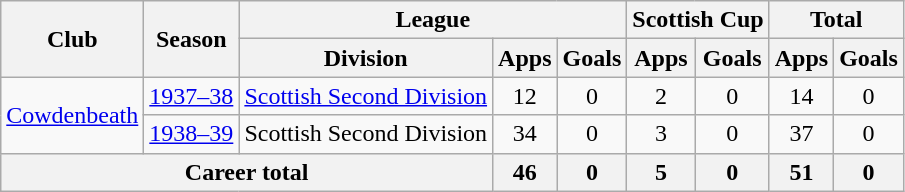<table class="wikitable" style="text-align: center;">
<tr>
<th rowspan="2">Club</th>
<th rowspan="2">Season</th>
<th colspan="3">League</th>
<th colspan="2">Scottish Cup</th>
<th colspan="2">Total</th>
</tr>
<tr>
<th>Division</th>
<th>Apps</th>
<th>Goals</th>
<th>Apps</th>
<th>Goals</th>
<th>Apps</th>
<th>Goals</th>
</tr>
<tr>
<td rowspan="2"><a href='#'>Cowdenbeath</a></td>
<td><a href='#'>1937–38</a></td>
<td><a href='#'>Scottish Second Division</a></td>
<td>12</td>
<td>0</td>
<td>2</td>
<td>0</td>
<td>14</td>
<td>0</td>
</tr>
<tr>
<td><a href='#'>1938–39</a></td>
<td>Scottish Second Division</td>
<td>34</td>
<td>0</td>
<td>3</td>
<td>0</td>
<td>37</td>
<td>0</td>
</tr>
<tr>
<th colspan="3">Career total</th>
<th>46</th>
<th>0</th>
<th>5</th>
<th>0</th>
<th>51</th>
<th>0</th>
</tr>
</table>
